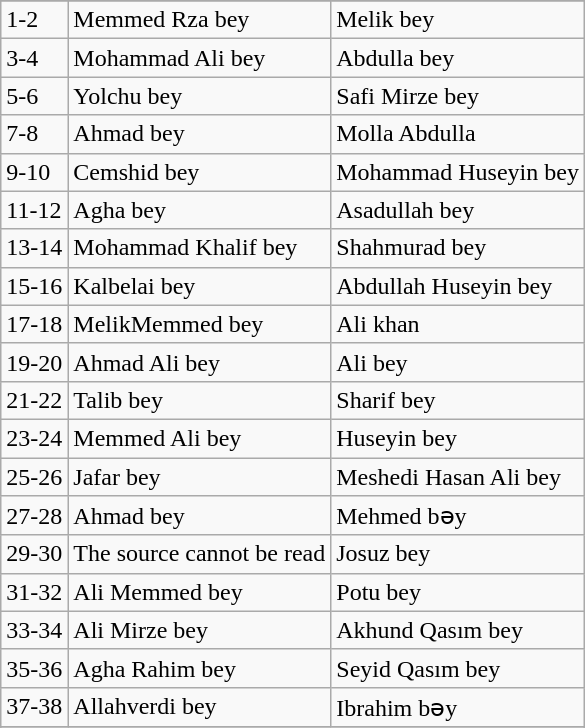<table class="sortable wikitable" width 100%>
<tr bgcolor="#CCCCCC">
</tr>
<tr>
<td>1-2</td>
<td>Memmed Rza bey</td>
<td>Melik bey</td>
</tr>
<tr>
<td>3-4</td>
<td>Mohammad Ali bey</td>
<td>Abdulla bey</td>
</tr>
<tr>
<td>5-6</td>
<td>Yolchu bey</td>
<td>Safi Mirze bey</td>
</tr>
<tr>
<td>7-8</td>
<td>Ahmad bey</td>
<td>Molla Abdulla</td>
</tr>
<tr>
<td>9-10</td>
<td>Cemshid bey</td>
<td>Mohammad Huseyin bey</td>
</tr>
<tr>
<td>11-12</td>
<td>Agha bey</td>
<td>Asadullah bey</td>
</tr>
<tr>
<td>13-14</td>
<td>Mohammad Khalif bey</td>
<td>Shahmurad bey</td>
</tr>
<tr>
<td>15-16</td>
<td>Kalbelai bey</td>
<td>Abdullah Huseyin bey</td>
</tr>
<tr>
<td>17-18</td>
<td>MelikMemmed bey</td>
<td>Ali khan</td>
</tr>
<tr>
<td>19-20</td>
<td>Ahmad Ali bey</td>
<td>Ali bey</td>
</tr>
<tr>
<td>21-22</td>
<td>Talib bey</td>
<td>Sharif bey</td>
</tr>
<tr>
<td>23-24</td>
<td>Memmed Ali bey</td>
<td>Huseyin bey</td>
</tr>
<tr>
<td>25-26</td>
<td>Jafar bey</td>
<td>Meshedi Hasan Ali bey</td>
</tr>
<tr>
<td>27-28</td>
<td>Ahmad bey</td>
<td>Mehmed bəy</td>
</tr>
<tr>
<td>29-30</td>
<td>The source cannot be read</td>
<td>Josuz bey</td>
</tr>
<tr>
<td>31-32</td>
<td>Ali Memmed bey</td>
<td>Potu bey</td>
</tr>
<tr>
<td>33-34</td>
<td>Ali Mirze bey</td>
<td>Akhund Qasım bey</td>
</tr>
<tr>
<td>35-36</td>
<td>Agha Rahim bey</td>
<td>Seyid Qasım bey</td>
</tr>
<tr>
<td>37-38</td>
<td>Allahverdi bey</td>
<td>Ibrahim bəy</td>
</tr>
<tr>
</tr>
<tr bgcolor=gold>
</tr>
</table>
